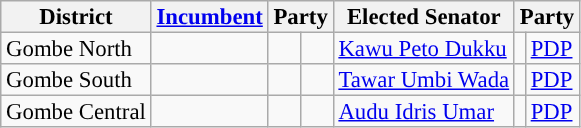<table class="sortable wikitable" style="font-size:95%;line-height:14px;">
<tr>
<th class="unsortable">District</th>
<th class="unsortable"><a href='#'>Incumbent</a></th>
<th colspan="2">Party</th>
<th class="unsortable">Elected Senator</th>
<th colspan="2">Party</th>
</tr>
<tr>
<td>Gombe North</td>
<td></td>
<td></td>
<td></td>
<td><a href='#'>Kawu Peto Dukku</a></td>
<td style="background:"></td>
<td><a href='#'>PDP</a></td>
</tr>
<tr>
<td>Gombe South</td>
<td></td>
<td></td>
<td></td>
<td><a href='#'>Tawar Umbi Wada</a></td>
<td style="background:"></td>
<td><a href='#'>PDP</a></td>
</tr>
<tr>
<td>Gombe Central</td>
<td></td>
<td></td>
<td></td>
<td><a href='#'>Audu Idris Umar</a></td>
<td style="background:"></td>
<td><a href='#'>PDP</a></td>
</tr>
</table>
